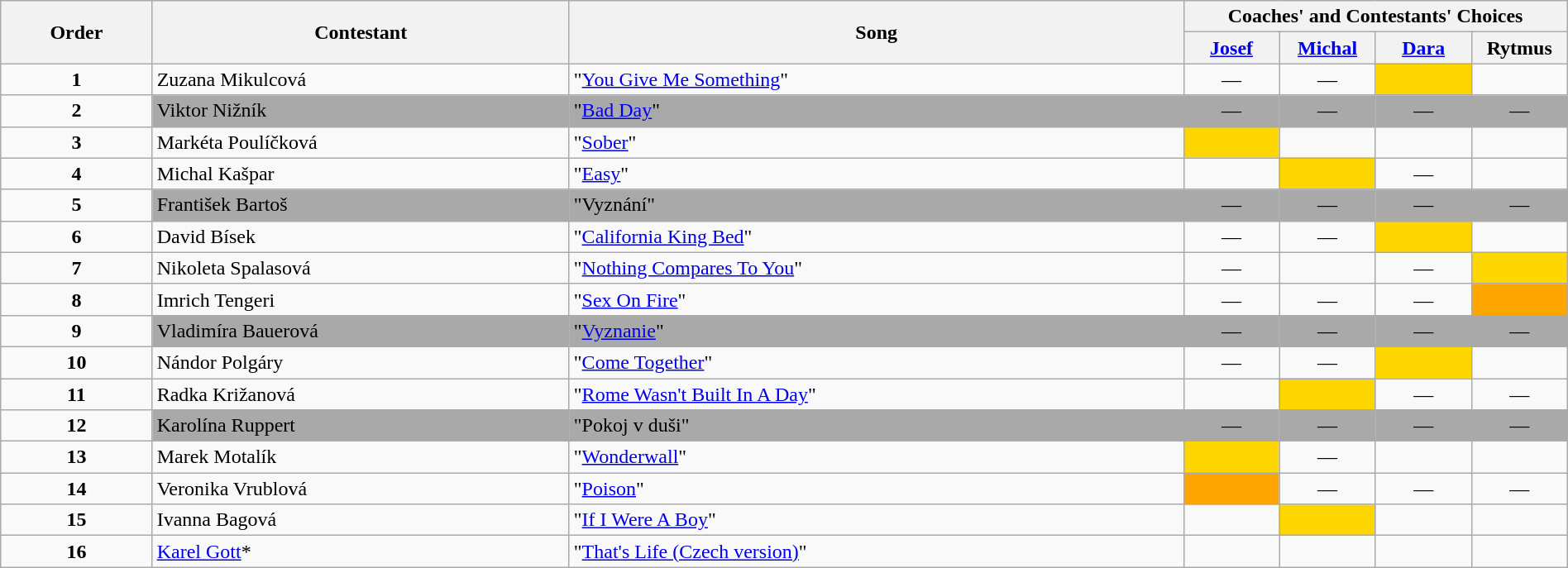<table class="wikitable" style="width:100%;">
<tr>
<th rowspan=2>Order</th>
<th rowspan=2>Contestant</th>
<th rowspan=2>Song</th>
<th colspan=4>Coaches' and Contestants' Choices</th>
</tr>
<tr>
<th width="70"><a href='#'>Josef</a></th>
<th width="70"><a href='#'>Michal</a></th>
<th width="70"><a href='#'>Dara</a></th>
<th width="70">Rytmus</th>
</tr>
<tr>
<td align="center"><strong>1</strong></td>
<td>Zuzana Mikulcová</td>
<td>"<a href='#'>You Give Me Something</a>"</td>
<td align="center">—</td>
<td align="center">—</td>
<td style="background:gold;text-align:center;"></td>
<td style="text-align:center;"></td>
</tr>
<tr>
<td align="center"><strong>2</strong></td>
<td style="background:darkgrey;text-align:left;">Viktor Nižník</td>
<td style="background:darkgrey;text-align:left;">"<a href='#'>Bad Day</a>"</td>
<td style="background:darkgrey;text-align:center;">—</td>
<td style="background:darkgrey;text-align:center;">—</td>
<td style="background:darkgrey;text-align:center;">—</td>
<td style="background:darkgrey;text-align:center;">—</td>
</tr>
<tr>
<td align="center"><strong>3</strong></td>
<td>Markéta Poulíčková</td>
<td>"<a href='#'>Sober</a>"</td>
<td style="background:gold;text-align:center;"></td>
<td style="text-align:center;"></td>
<td style="text-align:center;"></td>
<td style="text-align:center;"></td>
</tr>
<tr>
<td align="center"><strong>4</strong></td>
<td>Michal Kašpar</td>
<td>"<a href='#'>Easy</a>"</td>
<td style="text-align:center;"></td>
<td style="background:gold;text-align:center;"></td>
<td align="center">—</td>
<td style="text-align:center;"></td>
</tr>
<tr>
<td align="center"><strong>5</strong></td>
<td style="background:darkgrey;text-align:left;">František Bartoš</td>
<td style="background:darkgrey;text-align:left;">"Vyznání"</td>
<td style="background:darkgrey;text-align:center;">—</td>
<td style="background:darkgrey;text-align:center;">—</td>
<td style="background:darkgrey;text-align:center;">—</td>
<td style="background:darkgrey;text-align:center;">—</td>
</tr>
<tr>
<td align="center"><strong>6</strong></td>
<td>David Bísek</td>
<td>"<a href='#'>California King Bed</a>"</td>
<td align="center">—</td>
<td align="center">—</td>
<td style="background:gold;text-align:center;"></td>
<td style="text-align:center;"></td>
</tr>
<tr>
<td align="center"><strong>7</strong></td>
<td>Nikoleta Spalasová</td>
<td>"<a href='#'>Nothing Compares To You</a>"</td>
<td align="center">—</td>
<td style="text-align:center;"></td>
<td align="center">—</td>
<td style="background:gold;text-align:center;"></td>
</tr>
<tr>
<td align="center"><strong>8</strong></td>
<td>Imrich Tengeri</td>
<td>"<a href='#'>Sex On Fire</a>"</td>
<td align="center">—</td>
<td align="center">—</td>
<td align="center">—</td>
<td style="background:orange;text-align:center;"></td>
</tr>
<tr>
<td align="center"><strong>9</strong></td>
<td style="background:darkgrey;text-align:left;">Vladimíra Bauerová</td>
<td style="background:darkgrey;text-align:left;">"<a href='#'>Vyznanie</a>"</td>
<td style="background:darkgrey;text-align:center;">—</td>
<td style="background:darkgrey;text-align:center;">—</td>
<td style="background:darkgrey;text-align:center;">—</td>
<td style="background:darkgrey;text-align:center;">—</td>
</tr>
<tr>
<td align="center"><strong>10</strong></td>
<td>Nándor Polgáry</td>
<td>"<a href='#'>Come Together</a>"</td>
<td align="center">—</td>
<td align="center">—</td>
<td style="background:gold;text-align:center;"></td>
<td style="text-align:center;"></td>
</tr>
<tr>
<td align="center"><strong>11</strong></td>
<td>Radka Križanová</td>
<td>"<a href='#'>Rome Wasn't Built In A Day</a>"</td>
<td style="text-align:center;"></td>
<td style="background:gold;text-align:center;"></td>
<td align="center">—</td>
<td align="center">—</td>
</tr>
<tr>
<td align="center"><strong>12</strong></td>
<td style="background:darkgrey;text-align:left;">Karolína Ruppert</td>
<td style="background:darkgrey;text-align:left;">"Pokoj v duši"</td>
<td style="background:darkgrey;text-align:center;">—</td>
<td style="background:darkgrey;text-align:center;">—</td>
<td style="background:darkgrey;text-align:center;">—</td>
<td style="background:darkgrey;text-align:center;">—</td>
</tr>
<tr>
<td align="center"><strong>13</strong></td>
<td>Marek Motalík</td>
<td>"<a href='#'>Wonderwall</a>"</td>
<td style="background:gold;text-align:center;"></td>
<td align="center">—</td>
<td style="text-align:center;"></td>
<td style="text-align:center;"></td>
</tr>
<tr>
<td align="center"><strong>14</strong></td>
<td>Veronika Vrublová</td>
<td>"<a href='#'>Poison</a>"</td>
<td style="background:orange;text-align:center;"></td>
<td align="center">—</td>
<td align="center">—</td>
<td align="center">—</td>
</tr>
<tr>
<td align="center"><strong>15</strong></td>
<td>Ivanna Bagová</td>
<td>"<a href='#'>If I Were A Boy</a>"</td>
<td style="text-align:center;"></td>
<td style="background:gold;text-align:center;"></td>
<td style="text-align:center;"></td>
<td style="text-align:center;"></td>
</tr>
<tr>
<td align="center"><strong>16</strong></td>
<td><a href='#'>Karel Gott</a>*</td>
<td>"<a href='#'>That's Life (Czech version)</a>"</td>
<td style="text-align:center;"></td>
<td style="text-align:center;"></td>
<td style="text-align:center;"></td>
<td style="text-align:center;"></td>
</tr>
</table>
